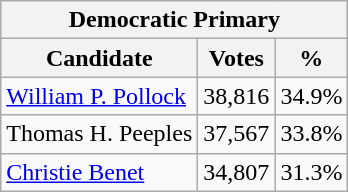<table class=wikitable>
<tr>
<th colspan=3>Democratic Primary</th>
</tr>
<tr>
<th>Candidate</th>
<th>Votes</th>
<th>%</th>
</tr>
<tr>
<td><a href='#'>William P. Pollock</a></td>
<td align="right">38,816</td>
<td align="right">34.9%</td>
</tr>
<tr>
<td>Thomas H. Peeples</td>
<td align="right">37,567</td>
<td align="right">33.8%</td>
</tr>
<tr>
<td><a href='#'>Christie Benet</a></td>
<td align="right">34,807</td>
<td align="right">31.3%</td>
</tr>
</table>
